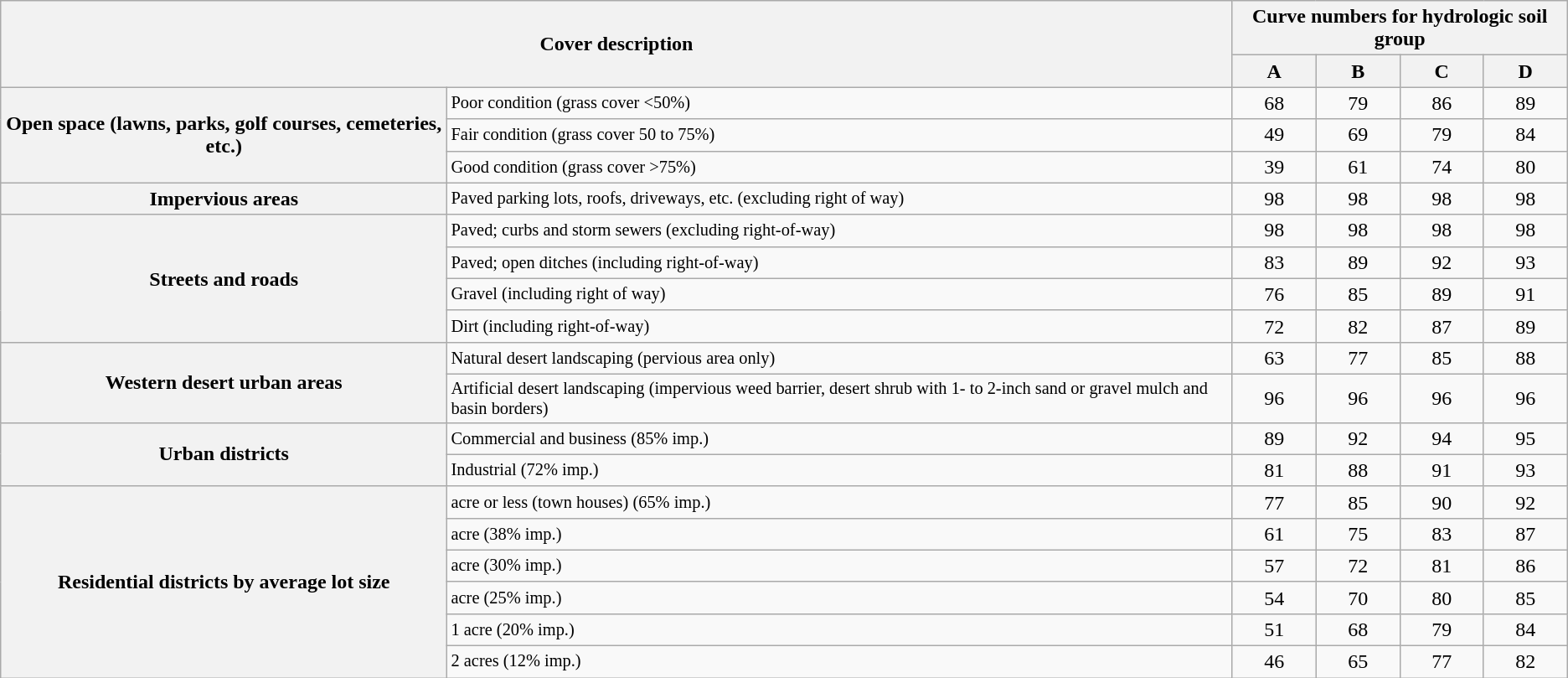<table class="wikitable">
<tr>
<th rowspan="2" colspan="2">Cover description</th>
<th colspan="4">Curve numbers for hydrologic soil group</th>
</tr>
<tr>
<th>A</th>
<th>B</th>
<th>C</th>
<th>D</th>
</tr>
<tr>
<th rowspan="3">Open space (lawns, parks, golf courses, cemeteries, etc.)</th>
<td style="font-size:85%">Poor condition (grass cover <50%)</td>
<td align="center">68</td>
<td align="center">79</td>
<td align="center">86</td>
<td align="center">89</td>
</tr>
<tr>
<td style="font-size:85%">Fair condition (grass cover 50 to 75%)</td>
<td align="center">49</td>
<td align="center">69</td>
<td align="center">79</td>
<td align="center">84</td>
</tr>
<tr>
<td style="font-size:85%">Good condition (grass cover >75%)</td>
<td align="center">39</td>
<td align="center">61</td>
<td align="center">74</td>
<td align="center">80</td>
</tr>
<tr>
<th>Impervious areas</th>
<td style="font-size:85%">Paved parking lots, roofs, driveways, etc. (excluding right of way)</td>
<td align="center">98</td>
<td align="center">98</td>
<td align="center">98</td>
<td align="center">98</td>
</tr>
<tr>
<th rowspan="4">Streets and roads</th>
<td style="font-size:85%">Paved; curbs and storm sewers (excluding right-of-way)</td>
<td align="center">98</td>
<td align="center">98</td>
<td align="center">98</td>
<td align="center">98</td>
</tr>
<tr>
<td style="font-size:85%">Paved; open ditches (including right-of-way)</td>
<td align="center">83</td>
<td align="center">89</td>
<td align="center">92</td>
<td align="center">93</td>
</tr>
<tr>
<td style="font-size:85%">Gravel (including right of way)</td>
<td align="center">76</td>
<td align="center">85</td>
<td align="center">89</td>
<td align="center">91</td>
</tr>
<tr>
<td style="font-size:85%">Dirt (including right-of-way)</td>
<td align="center">72</td>
<td align="center">82</td>
<td align="center">87</td>
<td align="center">89</td>
</tr>
<tr>
<th rowspan="2">Western desert urban areas</th>
<td style="font-size:85%">Natural desert landscaping (pervious area only)</td>
<td align="center">63</td>
<td align="center">77</td>
<td align="center">85</td>
<td align="center">88</td>
</tr>
<tr>
<td style="font-size:85%">Artificial desert landscaping (impervious weed barrier, desert shrub with 1- to 2-inch sand or gravel mulch and basin borders)</td>
<td align="center">96</td>
<td align="center">96</td>
<td align="center">96</td>
<td align="center">96</td>
</tr>
<tr>
<th rowspan="2">Urban districts</th>
<td style="font-size:85%">Commercial and business (85% imp.)</td>
<td align="center">89</td>
<td align="center">92</td>
<td align="center">94</td>
<td align="center">95</td>
</tr>
<tr>
<td style="font-size:85%">Industrial (72% imp.)</td>
<td align="center">81</td>
<td align="center">88</td>
<td align="center">91</td>
<td align="center">93</td>
</tr>
<tr>
<th rowspan="6">Residential districts by average lot size</th>
<td style="font-size:85%"> acre or less (town houses) (65% imp.)</td>
<td align="center">77</td>
<td align="center">85</td>
<td align="center">90</td>
<td align="center">92</td>
</tr>
<tr>
<td style="font-size:85%"> acre (38% imp.)</td>
<td align="center">61</td>
<td align="center">75</td>
<td align="center">83</td>
<td align="center">87</td>
</tr>
<tr>
<td style="font-size:85%"> acre (30% imp.)</td>
<td align="center">57</td>
<td align="center">72</td>
<td align="center">81</td>
<td align="center">86</td>
</tr>
<tr>
<td style="font-size:85%"> acre (25% imp.)</td>
<td align="center">54</td>
<td align="center">70</td>
<td align="center">80</td>
<td align="center">85</td>
</tr>
<tr>
<td style="font-size:85%">1 acre (20% imp.)</td>
<td align="center">51</td>
<td align="center">68</td>
<td align="center">79</td>
<td align="center">84</td>
</tr>
<tr>
<td style="font-size:85%">2 acres (12% imp.)</td>
<td align="center">46</td>
<td align="center">65</td>
<td align="center">77</td>
<td align="center">82</td>
</tr>
</table>
